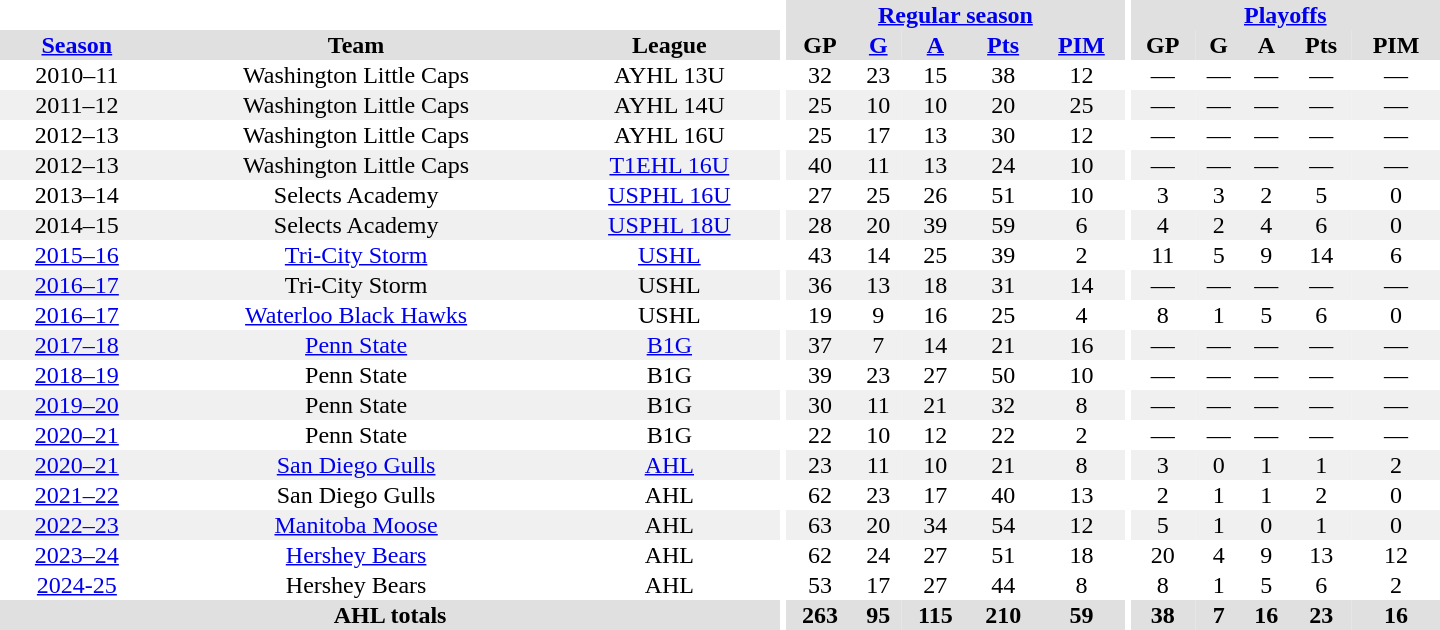<table border="0" cellpadding="1" cellspacing="0" style="text-align:center; width:60em">
<tr bgcolor="#e0e0e0">
<th colspan="3" bgcolor="#ffffff"></th>
<th rowspan="101" bgcolor="#ffffff"></th>
<th colspan="5"><a href='#'>Regular season</a></th>
<th rowspan="101" bgcolor="#ffffff"></th>
<th colspan="5"><a href='#'>Playoffs</a></th>
</tr>
<tr bgcolor="#e0e0e0">
<th><a href='#'>Season</a></th>
<th>Team</th>
<th>League</th>
<th>GP</th>
<th><a href='#'>G</a></th>
<th><a href='#'>A</a></th>
<th><a href='#'>Pts</a></th>
<th><a href='#'>PIM</a></th>
<th>GP</th>
<th>G</th>
<th>A</th>
<th>Pts</th>
<th>PIM</th>
</tr>
<tr>
<td>2010–11</td>
<td>Washington Little Caps</td>
<td>AYHL 13U</td>
<td>32</td>
<td>23</td>
<td>15</td>
<td>38</td>
<td>12</td>
<td>—</td>
<td>—</td>
<td>—</td>
<td>—</td>
<td>—</td>
</tr>
<tr bgcolor="f0f0f0">
<td>2011–12</td>
<td>Washington Little Caps</td>
<td>AYHL 14U</td>
<td>25</td>
<td>10</td>
<td>10</td>
<td>20</td>
<td>25</td>
<td>—</td>
<td>—</td>
<td>—</td>
<td>—</td>
<td>—</td>
</tr>
<tr>
<td>2012–13</td>
<td>Washington Little Caps</td>
<td>AYHL 16U</td>
<td>25</td>
<td>17</td>
<td>13</td>
<td>30</td>
<td>12</td>
<td>—</td>
<td>—</td>
<td>—</td>
<td>—</td>
<td>—</td>
</tr>
<tr bgcolor="f0f0f0">
<td>2012–13</td>
<td>Washington Little Caps</td>
<td><a href='#'>T1EHL 16U</a></td>
<td>40</td>
<td>11</td>
<td>13</td>
<td>24</td>
<td>10</td>
<td>—</td>
<td>—</td>
<td>—</td>
<td>—</td>
<td>—</td>
</tr>
<tr>
<td>2013–14</td>
<td>Selects Academy</td>
<td><a href='#'>USPHL 16U</a></td>
<td>27</td>
<td>25</td>
<td>26</td>
<td>51</td>
<td>10</td>
<td>3</td>
<td>3</td>
<td>2</td>
<td>5</td>
<td>0</td>
</tr>
<tr bgcolor="f0f0f0">
<td>2014–15</td>
<td>Selects Academy</td>
<td><a href='#'>USPHL 18U</a></td>
<td>28</td>
<td>20</td>
<td>39</td>
<td>59</td>
<td>6</td>
<td>4</td>
<td>2</td>
<td>4</td>
<td>6</td>
<td>0</td>
</tr>
<tr>
<td><a href='#'>2015–16</a></td>
<td><a href='#'>Tri-City Storm</a></td>
<td><a href='#'>USHL</a></td>
<td>43</td>
<td>14</td>
<td>25</td>
<td>39</td>
<td>2</td>
<td>11</td>
<td>5</td>
<td>9</td>
<td>14</td>
<td>6</td>
</tr>
<tr bgcolor="f0f0f0">
<td><a href='#'>2016–17</a></td>
<td>Tri-City Storm</td>
<td>USHL</td>
<td>36</td>
<td>13</td>
<td>18</td>
<td>31</td>
<td>14</td>
<td>—</td>
<td>—</td>
<td>—</td>
<td>—</td>
<td>—</td>
</tr>
<tr>
<td><a href='#'>2016–17</a></td>
<td><a href='#'>Waterloo Black Hawks</a></td>
<td>USHL</td>
<td>19</td>
<td>9</td>
<td>16</td>
<td>25</td>
<td>4</td>
<td>8</td>
<td>1</td>
<td>5</td>
<td>6</td>
<td>0</td>
</tr>
<tr bgcolor="f0f0f0">
<td><a href='#'>2017–18</a></td>
<td><a href='#'>Penn State</a></td>
<td><a href='#'>B1G</a></td>
<td>37</td>
<td>7</td>
<td>14</td>
<td>21</td>
<td>16</td>
<td>—</td>
<td>—</td>
<td>—</td>
<td>—</td>
<td>—</td>
</tr>
<tr>
<td><a href='#'>2018–19</a></td>
<td>Penn State</td>
<td>B1G</td>
<td>39</td>
<td>23</td>
<td>27</td>
<td>50</td>
<td>10</td>
<td>—</td>
<td>—</td>
<td>—</td>
<td>—</td>
<td>—</td>
</tr>
<tr bgcolor="f0f0f0">
<td><a href='#'>2019–20</a></td>
<td>Penn State</td>
<td>B1G</td>
<td>30</td>
<td>11</td>
<td>21</td>
<td>32</td>
<td>8</td>
<td>—</td>
<td>—</td>
<td>—</td>
<td>—</td>
<td>—</td>
</tr>
<tr>
<td><a href='#'>2020–21</a></td>
<td>Penn State</td>
<td>B1G</td>
<td>22</td>
<td>10</td>
<td>12</td>
<td>22</td>
<td>2</td>
<td>—</td>
<td>—</td>
<td>—</td>
<td>—</td>
<td>—</td>
</tr>
<tr bgcolor="f0f0f0">
<td><a href='#'>2020–21</a></td>
<td><a href='#'>San Diego Gulls</a></td>
<td><a href='#'>AHL</a></td>
<td>23</td>
<td>11</td>
<td>10</td>
<td>21</td>
<td>8</td>
<td>3</td>
<td>0</td>
<td>1</td>
<td>1</td>
<td>2</td>
</tr>
<tr>
<td><a href='#'>2021–22</a></td>
<td>San Diego Gulls</td>
<td>AHL</td>
<td>62</td>
<td>23</td>
<td>17</td>
<td>40</td>
<td>13</td>
<td>2</td>
<td>1</td>
<td>1</td>
<td>2</td>
<td>0</td>
</tr>
<tr bgcolor="f0f0f0">
<td><a href='#'>2022–23</a></td>
<td><a href='#'>Manitoba Moose</a></td>
<td>AHL</td>
<td>63</td>
<td>20</td>
<td>34</td>
<td>54</td>
<td>12</td>
<td>5</td>
<td>1</td>
<td>0</td>
<td>1</td>
<td>0</td>
</tr>
<tr>
<td><a href='#'>2023–24</a></td>
<td><a href='#'>Hershey Bears</a></td>
<td>AHL</td>
<td>62</td>
<td>24</td>
<td>27</td>
<td>51</td>
<td>18</td>
<td>20</td>
<td>4</td>
<td>9</td>
<td>13</td>
<td>12</td>
</tr>
<tr>
<td><a href='#'>2024-25</a></td>
<td>Hershey Bears</td>
<td>AHL</td>
<td>53</td>
<td>17</td>
<td>27</td>
<td>44</td>
<td>8</td>
<td>8</td>
<td>1</td>
<td>5</td>
<td>6</td>
<td>2</td>
</tr>
<tr bgcolor="#e0e0e0">
<th colspan="3">AHL totals</th>
<th>263</th>
<th>95</th>
<th>115</th>
<th>210</th>
<th>59</th>
<th>38</th>
<th>7</th>
<th>16</th>
<th>23</th>
<th>16</th>
</tr>
</table>
